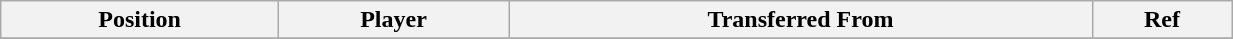<table class="wikitable sortable" style="width:65%; text-align:center; font-size:100%; text-align:left;">
<tr>
<th><strong>Position</strong></th>
<th><strong>Player</strong></th>
<th><strong>Transferred From</strong></th>
<th><strong>Ref</strong></th>
</tr>
<tr>
</tr>
</table>
